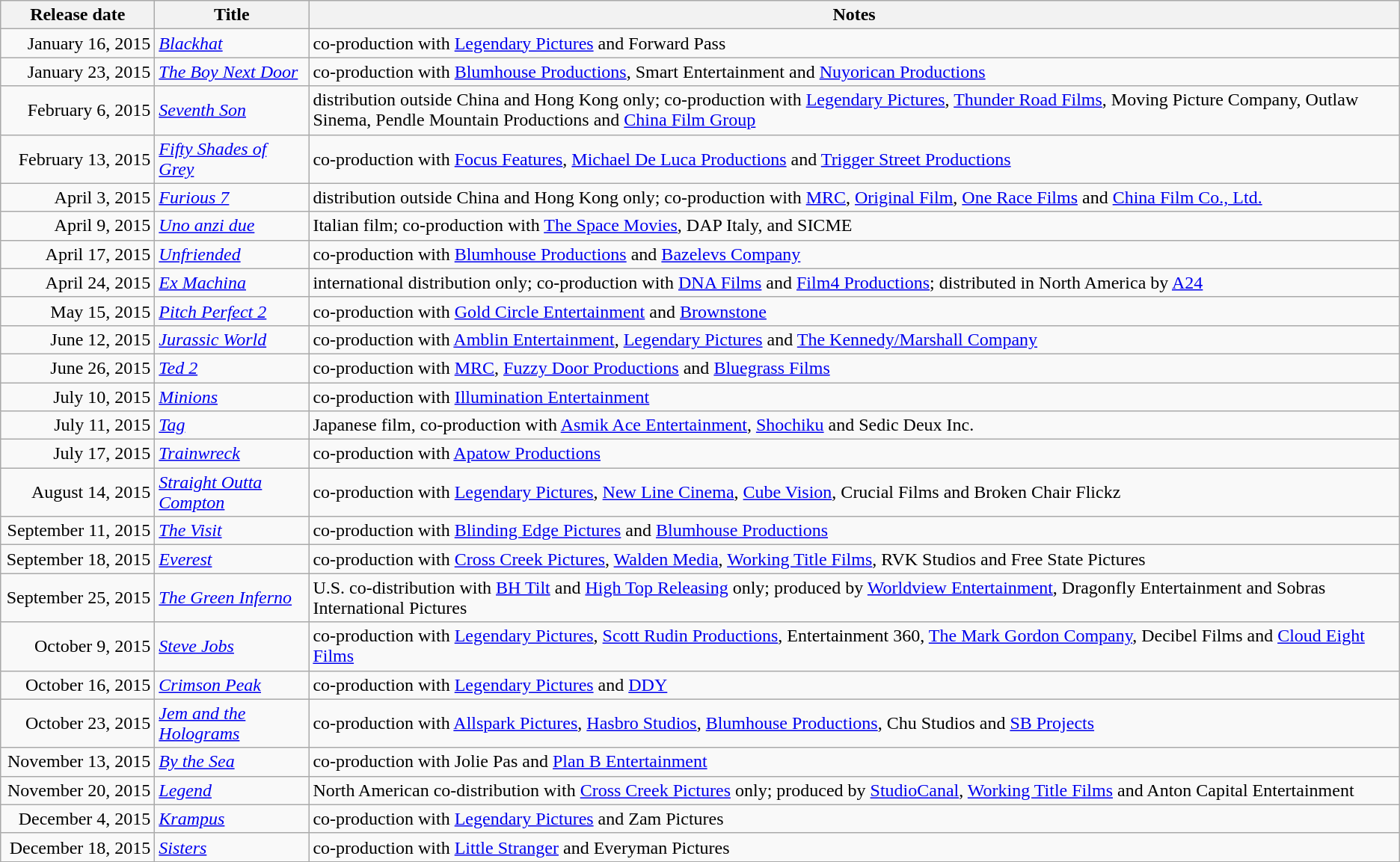<table class="wikitable sortable">
<tr>
<th scope="col" style="width:130px;">Release date</th>
<th>Title</th>
<th>Notes</th>
</tr>
<tr>
<td style="text-align:right;">January 16, 2015</td>
<td><em><a href='#'>Blackhat</a></em></td>
<td>co-production with <a href='#'>Legendary Pictures</a> and Forward Pass</td>
</tr>
<tr>
<td style="text-align:right;">January 23, 2015</td>
<td><em><a href='#'>The Boy Next Door</a></em></td>
<td>co-production with <a href='#'>Blumhouse Productions</a>, Smart Entertainment and <a href='#'>Nuyorican Productions</a></td>
</tr>
<tr>
<td style="text-align:right;">February 6, 2015</td>
<td><em><a href='#'>Seventh Son</a></em></td>
<td>distribution outside China and Hong Kong only; co-production with <a href='#'>Legendary Pictures</a>, <a href='#'>Thunder Road Films</a>, Moving Picture Company, Outlaw Sinema, Pendle Mountain Productions and <a href='#'>China Film Group</a></td>
</tr>
<tr>
<td style="text-align:right;">February 13, 2015</td>
<td><em><a href='#'>Fifty Shades of Grey</a></em></td>
<td>co-production with <a href='#'>Focus Features</a>, <a href='#'>Michael De Luca Productions</a> and <a href='#'>Trigger Street Productions</a></td>
</tr>
<tr>
<td style="text-align:right;">April 3, 2015</td>
<td><em><a href='#'>Furious 7</a></em></td>
<td>distribution outside China and Hong Kong only; co-production with <a href='#'>MRC</a>, <a href='#'>Original Film</a>, <a href='#'>One Race Films</a> and <a href='#'>China Film Co., Ltd.</a></td>
</tr>
<tr>
<td style="text-align:right;">April 9, 2015</td>
<td><em><a href='#'>Uno anzi due</a></em></td>
<td>Italian film; co-production with <a href='#'>The Space Movies</a>, DAP Italy, and SICME</td>
</tr>
<tr>
<td style="text-align:right;">April 17, 2015</td>
<td><em><a href='#'>Unfriended</a></em></td>
<td>co-production with <a href='#'>Blumhouse Productions</a> and <a href='#'>Bazelevs Company</a></td>
</tr>
<tr>
<td style="text-align:right;">April 24, 2015</td>
<td><em><a href='#'>Ex Machina</a></em></td>
<td>international distribution only; co-production with <a href='#'>DNA Films</a> and <a href='#'>Film4 Productions</a>; distributed in North America by <a href='#'>A24</a></td>
</tr>
<tr>
<td style="text-align:right;">May 15, 2015</td>
<td><em><a href='#'>Pitch Perfect 2</a></em></td>
<td>co-production with <a href='#'>Gold Circle Entertainment</a> and <a href='#'>Brownstone</a></td>
</tr>
<tr>
<td style="text-align:right;">June 12, 2015</td>
<td><em><a href='#'>Jurassic World</a></em></td>
<td>co-production with <a href='#'>Amblin Entertainment</a>, <a href='#'>Legendary Pictures</a> and <a href='#'>The Kennedy/Marshall Company</a></td>
</tr>
<tr>
<td style="text-align:right;">June 26, 2015</td>
<td><em><a href='#'>Ted 2</a></em></td>
<td>co-production with <a href='#'>MRC</a>, <a href='#'>Fuzzy Door Productions</a> and <a href='#'>Bluegrass Films</a></td>
</tr>
<tr>
<td style="text-align:right;">July 10, 2015</td>
<td><em><a href='#'>Minions</a></em></td>
<td>co-production with <a href='#'>Illumination Entertainment</a></td>
</tr>
<tr>
<td style="text-align:right;">July 11, 2015</td>
<td><em><a href='#'>Tag</a></em></td>
<td>Japanese film, co-production with <a href='#'>Asmik Ace Entertainment</a>, <a href='#'>Shochiku</a> and Sedic Deux Inc.</td>
</tr>
<tr>
<td style="text-align:right;">July 17, 2015</td>
<td><em><a href='#'>Trainwreck</a></em></td>
<td>co-production with <a href='#'>Apatow Productions</a></td>
</tr>
<tr>
<td style="text-align:right;">August 14, 2015</td>
<td><em><a href='#'>Straight Outta Compton</a></em></td>
<td>co-production with <a href='#'>Legendary Pictures</a>, <a href='#'>New Line Cinema</a>, <a href='#'>Cube Vision</a>, Crucial Films and Broken Chair Flickz</td>
</tr>
<tr>
<td style="text-align:right;">September 11, 2015</td>
<td><em><a href='#'>The Visit</a></em></td>
<td>co-production with <a href='#'>Blinding Edge Pictures</a> and <a href='#'>Blumhouse Productions</a></td>
</tr>
<tr>
<td style="text-align:right;">September 18, 2015</td>
<td><em><a href='#'>Everest</a></em></td>
<td>co-production with <a href='#'>Cross Creek Pictures</a>, <a href='#'>Walden Media</a>, <a href='#'>Working Title Films</a>, RVK Studios and Free State Pictures</td>
</tr>
<tr>
<td style="text-align:right;">September 25, 2015</td>
<td><em><a href='#'>The Green Inferno</a></em></td>
<td>U.S. co-distribution with <a href='#'>BH Tilt</a> and <a href='#'>High Top Releasing</a> only; produced by <a href='#'>Worldview Entertainment</a>, Dragonfly Entertainment and Sobras International Pictures</td>
</tr>
<tr>
<td style="text-align:right;">October 9, 2015</td>
<td><em><a href='#'>Steve Jobs</a></em></td>
<td>co-production with <a href='#'>Legendary Pictures</a>, <a href='#'>Scott Rudin Productions</a>, Entertainment 360, <a href='#'>The Mark Gordon Company</a>, Decibel Films and <a href='#'>Cloud Eight Films</a></td>
</tr>
<tr>
<td style="text-align:right;">October 16, 2015</td>
<td><em><a href='#'>Crimson Peak</a></em></td>
<td>co-production with <a href='#'>Legendary Pictures</a> and <a href='#'>DDY</a></td>
</tr>
<tr>
<td style="text-align:right;">October 23, 2015</td>
<td><em><a href='#'>Jem and the Holograms</a></em></td>
<td>co-production with <a href='#'>Allspark Pictures</a>, <a href='#'>Hasbro Studios</a>, <a href='#'>Blumhouse Productions</a>, Chu Studios and <a href='#'>SB Projects</a></td>
</tr>
<tr>
<td style="text-align:right;">November 13, 2015</td>
<td><em><a href='#'>By the Sea</a></em></td>
<td>co-production with Jolie Pas and <a href='#'>Plan B Entertainment</a></td>
</tr>
<tr>
<td style="text-align:right;">November 20, 2015</td>
<td><em><a href='#'>Legend</a></em></td>
<td>North American co-distribution with <a href='#'>Cross Creek Pictures</a> only; produced by <a href='#'>StudioCanal</a>, <a href='#'>Working Title Films</a> and Anton Capital Entertainment</td>
</tr>
<tr>
<td style="text-align:right;">December 4, 2015</td>
<td><em><a href='#'>Krampus</a></em></td>
<td>co-production with <a href='#'>Legendary Pictures</a> and Zam Pictures</td>
</tr>
<tr>
<td style="text-align:right;">December 18, 2015</td>
<td><em><a href='#'>Sisters</a></em></td>
<td>co-production with <a href='#'>Little Stranger</a> and Everyman Pictures</td>
</tr>
<tr>
</tr>
</table>
